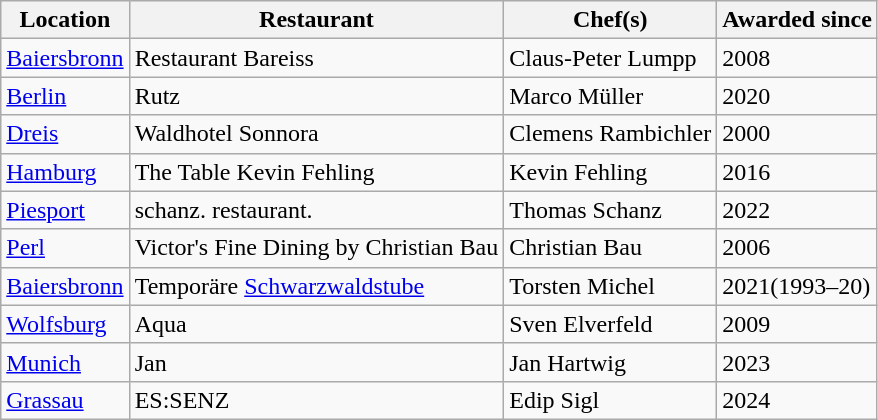<table class="wikitable sortable">
<tr>
<th scope="col">Location</th>
<th scope="col">Restaurant</th>
<th scope="col">Chef(s)</th>
<th scope="col">Awarded since</th>
</tr>
<tr>
<td><a href='#'>Baiersbronn</a></td>
<td>Restaurant Bareiss</td>
<td>Claus-Peter Lumpp</td>
<td>2008</td>
</tr>
<tr>
<td><a href='#'>Berlin</a></td>
<td>Rutz</td>
<td>Marco Müller</td>
<td>2020</td>
</tr>
<tr>
<td><a href='#'>Dreis</a></td>
<td>Waldhotel Sonnora</td>
<td>Clemens Rambichler</td>
<td>2000</td>
</tr>
<tr>
<td><a href='#'>Hamburg</a></td>
<td>The Table Kevin Fehling</td>
<td>Kevin Fehling</td>
<td>2016</td>
</tr>
<tr>
<td><a href='#'>Piesport</a></td>
<td>schanz. restaurant.</td>
<td>Thomas Schanz</td>
<td>2022</td>
</tr>
<tr>
<td><a href='#'>Perl</a></td>
<td>Victor's Fine Dining by Christian Bau</td>
<td>Christian Bau</td>
<td>2006</td>
</tr>
<tr>
<td><a href='#'>Baiersbronn</a></td>
<td>Temporäre <a href='#'>Schwarzwaldstube</a></td>
<td>Torsten Michel</td>
<td>2021(1993–20)</td>
</tr>
<tr>
<td><a href='#'>Wolfsburg</a></td>
<td>Aqua</td>
<td>Sven Elverfeld</td>
<td>2009</td>
</tr>
<tr>
<td><a href='#'>Munich</a></td>
<td>Jan</td>
<td>Jan Hartwig</td>
<td>2023</td>
</tr>
<tr>
<td><a href='#'>Grassau</a></td>
<td>ES:SENZ</td>
<td>Edip Sigl</td>
<td>2024</td>
</tr>
</table>
